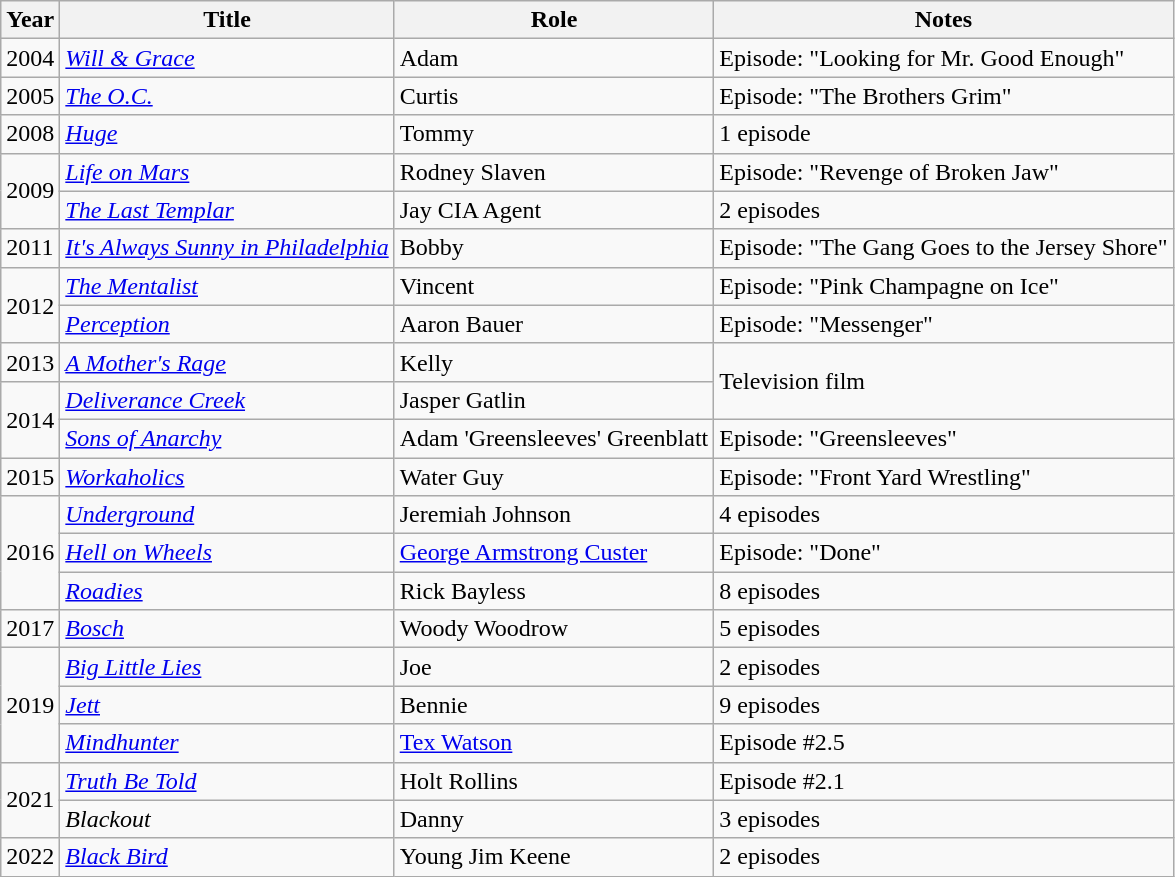<table class="wikitable sortable">
<tr>
<th>Year</th>
<th>Title</th>
<th>Role</th>
<th class="unsortable">Notes</th>
</tr>
<tr>
<td>2004</td>
<td><em><a href='#'>Will & Grace</a></em></td>
<td>Adam</td>
<td>Episode: "Looking for Mr. Good Enough"</td>
</tr>
<tr>
<td>2005</td>
<td><em><a href='#'>The O.C.</a></em></td>
<td>Curtis</td>
<td>Episode: "The Brothers Grim"</td>
</tr>
<tr>
<td>2008</td>
<td><a href='#'><em>Huge</em></a></td>
<td>Tommy</td>
<td>1 episode</td>
</tr>
<tr>
<td rowspan="2">2009</td>
<td><a href='#'><em>Life on Mars</em></a></td>
<td>Rodney Slaven</td>
<td>Episode: "Revenge of Broken Jaw"</td>
</tr>
<tr>
<td><a href='#'><em>The Last Templar</em></a></td>
<td>Jay CIA Agent</td>
<td>2 episodes</td>
</tr>
<tr>
<td>2011</td>
<td><em><a href='#'>It's Always Sunny in Philadelphia</a></em></td>
<td>Bobby</td>
<td>Episode: "The Gang Goes to the Jersey Shore"</td>
</tr>
<tr>
<td rowspan="2">2012</td>
<td><em><a href='#'>The Mentalist</a></em></td>
<td>Vincent</td>
<td>Episode: "Pink Champagne on Ice"</td>
</tr>
<tr>
<td><a href='#'><em>Perception</em></a></td>
<td>Aaron Bauer</td>
<td>Episode: "Messenger"</td>
</tr>
<tr>
<td>2013</td>
<td><em><a href='#'>A Mother's Rage</a></em></td>
<td>Kelly</td>
<td rowspan="2">Television film</td>
</tr>
<tr>
<td rowspan="2">2014</td>
<td><em><a href='#'>Deliverance Creek</a></em></td>
<td>Jasper Gatlin</td>
</tr>
<tr>
<td><em><a href='#'>Sons of Anarchy</a></em></td>
<td>Adam 'Greensleeves' Greenblatt</td>
<td>Episode: "Greensleeves"</td>
</tr>
<tr>
<td>2015</td>
<td><em><a href='#'>Workaholics</a></em></td>
<td>Water Guy</td>
<td>Episode: "Front Yard Wrestling"</td>
</tr>
<tr>
<td rowspan="3">2016</td>
<td><a href='#'><em>Underground</em></a></td>
<td>Jeremiah Johnson</td>
<td>4 episodes</td>
</tr>
<tr>
<td><a href='#'><em>Hell on Wheels</em></a></td>
<td><a href='#'>George Armstrong Custer</a></td>
<td>Episode: "Done"</td>
</tr>
<tr>
<td><a href='#'><em>Roadies</em></a></td>
<td>Rick Bayless</td>
<td>8 episodes</td>
</tr>
<tr>
<td>2017</td>
<td><a href='#'><em>Bosch</em></a></td>
<td>Woody Woodrow</td>
<td>5 episodes</td>
</tr>
<tr>
<td rowspan="3">2019</td>
<td><a href='#'><em>Big Little Lies</em></a></td>
<td>Joe</td>
<td>2 episodes</td>
</tr>
<tr>
<td><a href='#'><em>Jett</em></a></td>
<td>Bennie</td>
<td>9 episodes</td>
</tr>
<tr>
<td><a href='#'><em>Mindhunter</em></a></td>
<td><a href='#'>Tex Watson</a></td>
<td>Episode #2.5</td>
</tr>
<tr>
<td rowspan="2">2021</td>
<td><a href='#'><em>Truth Be Told</em></a></td>
<td>Holt Rollins</td>
<td>Episode #2.1</td>
</tr>
<tr>
<td><em>Blackout</em></td>
<td>Danny</td>
<td>3 episodes</td>
</tr>
<tr>
<td>2022</td>
<td><em><a href='#'>Black Bird</a></em></td>
<td>Young Jim Keene</td>
<td>2 episodes</td>
</tr>
</table>
